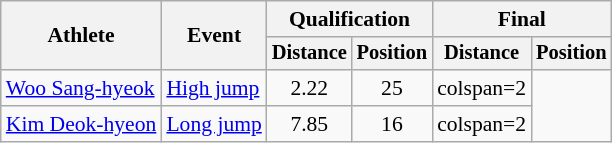<table class=wikitable style="font-size:90%">
<tr>
<th rowspan="2">Athlete</th>
<th rowspan="2">Event</th>
<th colspan="2">Qualification</th>
<th colspan="2">Final</th>
</tr>
<tr style="font-size:95%">
<th>Distance</th>
<th>Position</th>
<th>Distance</th>
<th>Position</th>
</tr>
<tr style=text-align:center>
<td style=text-align:left><a href='#'>Woo Sang-hyeok</a></td>
<td style=text-align:left><a href='#'>High jump</a></td>
<td>2.22</td>
<td>25</td>
<td>colspan=2 </td>
</tr>
<tr style=text-align:center>
<td style=text-align:left><a href='#'>Kim Deok-hyeon</a></td>
<td style=text-align:left rowspan=4><a href='#'>Long jump</a></td>
<td>7.85</td>
<td>16</td>
<td>colspan=2 </td>
</tr>
</table>
